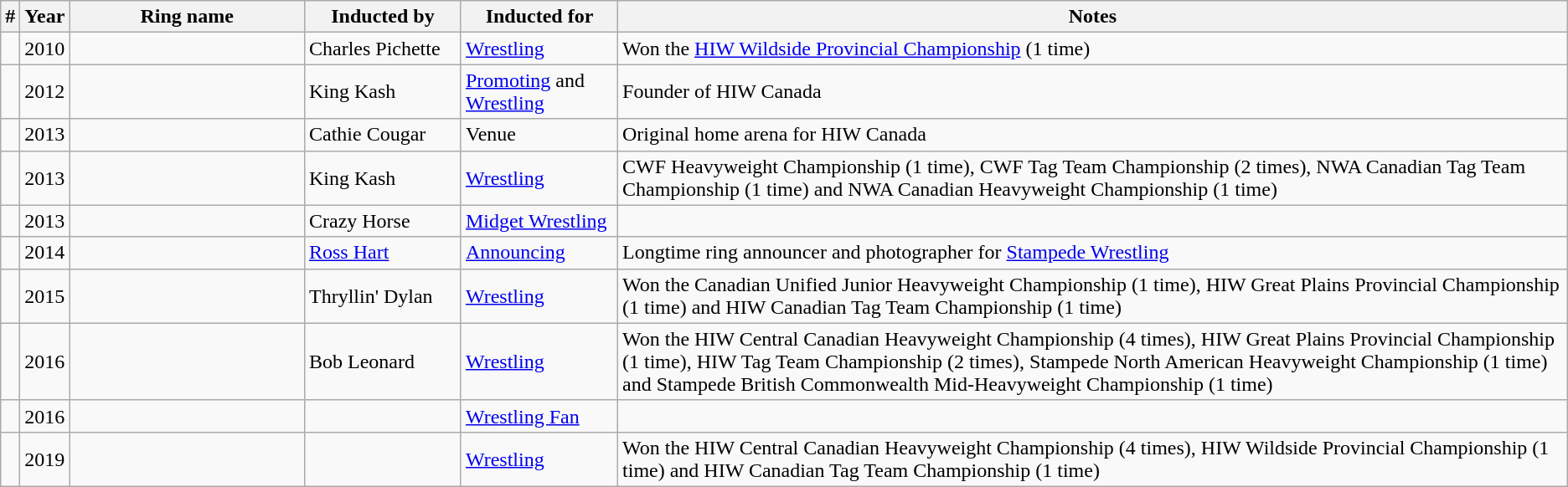<table class="wikitable sortable" style="font-size: 100%">
<tr>
<th width="1%">#</th>
<th width="1%"><strong>Year</strong></th>
<th width="15%"><strong>Ring name</strong><br></th>
<th width="10%"><strong>Inducted by</strong></th>
<th width="10%"><strong>Inducted for</strong></th>
<th class="unsortable"><strong>Notes</strong></th>
</tr>
<tr>
<td align="center"></td>
<td align="center">2010</td>
<td></td>
<td>Charles Pichette</td>
<td><a href='#'>Wrestling</a></td>
<td>Won the <a href='#'>HIW Wildside Provincial Championship</a> (1 time)</td>
</tr>
<tr>
<td align="center"></td>
<td align="center">2012</td>
<td></td>
<td>King Kash</td>
<td><a href='#'>Promoting</a> and <a href='#'>Wrestling</a></td>
<td>Founder of HIW Canada</td>
</tr>
<tr>
<td align="center"></td>
<td align="center">2013</td>
<td></td>
<td>Cathie Cougar</td>
<td>Venue</td>
<td>Original home arena for HIW Canada</td>
</tr>
<tr>
<td align="center"></td>
<td align="center">2013</td>
<td></td>
<td>King Kash</td>
<td><a href='#'>Wrestling</a></td>
<td>CWF Heavyweight Championship (1 time), CWF Tag Team Championship (2 times), NWA Canadian Tag Team Championship (1 time) and NWA Canadian Heavyweight Championship (1 time)</td>
</tr>
<tr>
<td align="center"></td>
<td align="center">2013</td>
<td><br></td>
<td>Crazy Horse</td>
<td><a href='#'>Midget Wrestling</a></td>
<td></td>
</tr>
<tr>
<td align="center"></td>
<td align="center">2014</td>
<td></td>
<td><a href='#'>Ross Hart</a></td>
<td><a href='#'>Announcing</a></td>
<td>Longtime ring announcer and photographer for <a href='#'>Stampede Wrestling</a></td>
</tr>
<tr>
<td align="center"></td>
<td align="center">2015</td>
<td><br></td>
<td>Thryllin' Dylan</td>
<td><a href='#'>Wrestling</a></td>
<td>Won the Canadian Unified Junior Heavyweight Championship (1 time), HIW Great Plains Provincial Championship (1 time) and HIW Canadian Tag Team Championship (1 time)</td>
</tr>
<tr>
<td align="center"></td>
<td align="center">2016</td>
<td><br></td>
<td>Bob Leonard</td>
<td><a href='#'>Wrestling</a></td>
<td>Won the HIW Central Canadian Heavyweight Championship (4 times), HIW Great Plains Provincial Championship (1 time), HIW Tag Team Championship (2 times), Stampede North American Heavyweight Championship (1 time) and Stampede British Commonwealth Mid-Heavyweight Championship (1 time)</td>
</tr>
<tr>
<td align="center"></td>
<td align="center">2016</td>
<td></td>
<td></td>
<td><a href='#'>Wrestling Fan</a></td>
<td></td>
</tr>
<tr>
<td align="center"></td>
<td align="center">2019</td>
<td><br> </td>
<td></td>
<td><a href='#'>Wrestling</a></td>
<td>Won the HIW Central Canadian Heavyweight Championship (4 times), HIW Wildside Provincial Championship (1 time) and HIW Canadian Tag Team Championship (1 time)</td>
</tr>
</table>
